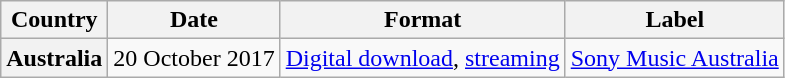<table class="wikitable plainrowheaders">
<tr>
<th scope="col">Country</th>
<th scope="col">Date</th>
<th scope="col">Format</th>
<th scope="col">Label</th>
</tr>
<tr>
<th scope="row">Australia</th>
<td>20 October 2017</td>
<td><a href='#'>Digital download</a>, <a href='#'>streaming</a></td>
<td><a href='#'>Sony Music Australia</a></td>
</tr>
</table>
